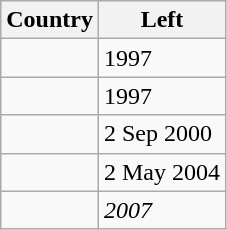<table class="wikitable sortable">
<tr>
<th>Country</th>
<th>Left</th>
</tr>
<tr>
<td></td>
<td>1997</td>
</tr>
<tr>
<td></td>
<td>1997</td>
</tr>
<tr>
<td></td>
<td>2 Sep 2000</td>
</tr>
<tr>
<td></td>
<td>2 May 2004</td>
</tr>
<tr>
<td></td>
<td><em>2007</em> </td>
</tr>
</table>
